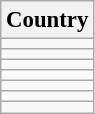<table class="wikitable" style="font-size:95%;">
<tr>
<th>Country</th>
</tr>
<tr>
<td></td>
</tr>
<tr>
<td></td>
</tr>
<tr>
<td></td>
</tr>
<tr>
<td></td>
</tr>
<tr>
<td></td>
</tr>
<tr>
<td></td>
</tr>
<tr>
<td></td>
</tr>
</table>
